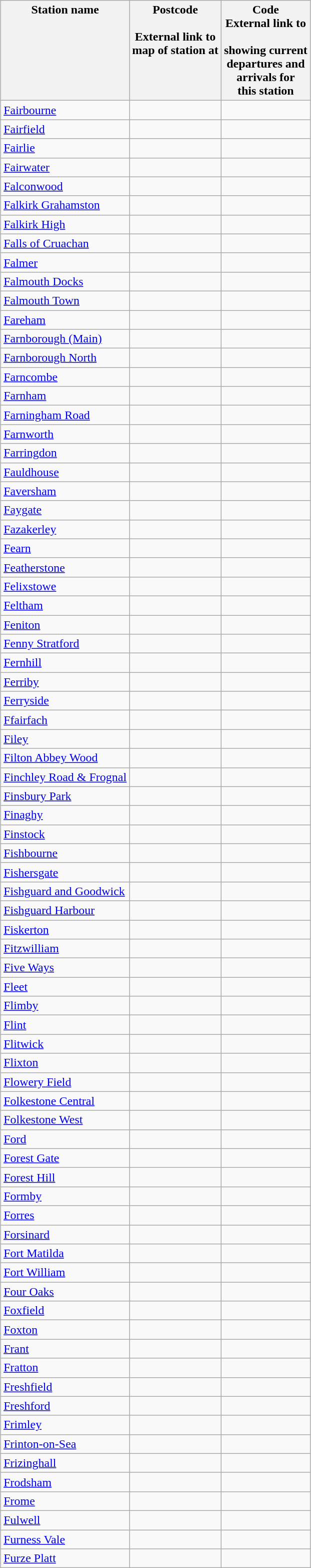<table class="wikitable" style="margin: auto;">
<tr>
<th align="left" valign="top">Station name</th>
<th align="left" valign="top">Postcode <br><br>External link to <br>map of station at <br></th>
<th align="left" valign="top">Code<br>External link to <br><br>showing current<br>departures and<br>arrivals for<br>this station</th>
</tr>
<tr>
<td><a href='#'>Fairbourne</a></td>
<td></td>
<td></td>
</tr>
<tr>
<td><a href='#'>Fairfield</a></td>
<td></td>
<td></td>
</tr>
<tr>
<td><a href='#'>Fairlie</a></td>
<td></td>
<td></td>
</tr>
<tr>
<td><a href='#'>Fairwater</a></td>
<td></td>
<td></td>
</tr>
<tr>
<td><a href='#'>Falconwood</a></td>
<td></td>
<td></td>
</tr>
<tr>
<td><a href='#'>Falkirk Grahamston</a></td>
<td></td>
<td></td>
</tr>
<tr>
<td><a href='#'>Falkirk High</a></td>
<td></td>
<td></td>
</tr>
<tr>
<td><a href='#'>Falls of Cruachan</a></td>
<td></td>
<td></td>
</tr>
<tr>
<td><a href='#'>Falmer</a></td>
<td></td>
<td></td>
</tr>
<tr>
<td><a href='#'>Falmouth Docks</a></td>
<td></td>
<td></td>
</tr>
<tr>
<td><a href='#'>Falmouth Town</a></td>
<td></td>
<td></td>
</tr>
<tr>
<td><a href='#'>Fareham</a></td>
<td></td>
<td></td>
</tr>
<tr>
<td><a href='#'>Farnborough (Main)</a></td>
<td></td>
<td></td>
</tr>
<tr>
<td><a href='#'>Farnborough North</a></td>
<td></td>
<td></td>
</tr>
<tr>
<td><a href='#'>Farncombe</a></td>
<td></td>
<td></td>
</tr>
<tr>
<td><a href='#'>Farnham</a></td>
<td></td>
<td></td>
</tr>
<tr>
<td><a href='#'>Farningham Road</a></td>
<td></td>
<td></td>
</tr>
<tr>
<td><a href='#'>Farnworth</a></td>
<td></td>
<td></td>
</tr>
<tr>
<td><a href='#'>Farringdon</a></td>
<td></td>
<td></td>
</tr>
<tr>
<td><a href='#'>Fauldhouse</a></td>
<td></td>
<td></td>
</tr>
<tr>
<td><a href='#'>Faversham</a></td>
<td></td>
<td></td>
</tr>
<tr>
<td><a href='#'>Faygate</a></td>
<td></td>
<td></td>
</tr>
<tr>
<td><a href='#'>Fazakerley</a></td>
<td></td>
<td></td>
</tr>
<tr>
<td><a href='#'>Fearn</a></td>
<td></td>
<td></td>
</tr>
<tr>
<td><a href='#'>Featherstone</a></td>
<td></td>
<td></td>
</tr>
<tr>
<td><a href='#'>Felixstowe</a></td>
<td></td>
<td></td>
</tr>
<tr>
<td><a href='#'>Feltham</a></td>
<td></td>
<td></td>
</tr>
<tr>
<td><a href='#'>Feniton</a></td>
<td></td>
<td></td>
</tr>
<tr>
<td><a href='#'>Fenny Stratford</a></td>
<td></td>
<td></td>
</tr>
<tr>
<td><a href='#'>Fernhill</a></td>
<td></td>
<td></td>
</tr>
<tr>
<td><a href='#'>Ferriby</a></td>
<td></td>
<td></td>
</tr>
<tr>
<td><a href='#'>Ferryside</a></td>
<td></td>
<td></td>
</tr>
<tr>
<td><a href='#'>Ffairfach</a></td>
<td></td>
<td></td>
</tr>
<tr>
<td><a href='#'>Filey</a></td>
<td></td>
<td></td>
</tr>
<tr>
<td><a href='#'>Filton Abbey Wood</a></td>
<td></td>
<td></td>
</tr>
<tr>
<td><a href='#'>Finchley Road & Frognal</a></td>
<td></td>
<td></td>
</tr>
<tr>
<td><a href='#'>Finsbury Park</a></td>
<td></td>
<td></td>
</tr>
<tr>
<td><a href='#'>Finaghy</a></td>
<td></td>
<td></td>
</tr>
<tr>
<td><a href='#'>Finstock</a></td>
<td></td>
<td></td>
</tr>
<tr>
<td><a href='#'>Fishbourne</a></td>
<td></td>
<td></td>
</tr>
<tr>
<td><a href='#'>Fishersgate</a></td>
<td></td>
<td></td>
</tr>
<tr>
<td><a href='#'>Fishguard and Goodwick</a></td>
<td></td>
<td></td>
</tr>
<tr>
<td><a href='#'>Fishguard Harbour</a></td>
<td></td>
<td></td>
</tr>
<tr>
<td><a href='#'>Fiskerton</a></td>
<td></td>
<td></td>
</tr>
<tr>
<td><a href='#'>Fitzwilliam</a></td>
<td></td>
<td></td>
</tr>
<tr>
<td><a href='#'>Five Ways</a></td>
<td></td>
<td></td>
</tr>
<tr>
<td><a href='#'>Fleet</a></td>
<td></td>
<td></td>
</tr>
<tr>
<td><a href='#'>Flimby</a></td>
<td></td>
<td></td>
</tr>
<tr>
<td><a href='#'>Flint</a></td>
<td></td>
<td></td>
</tr>
<tr>
<td><a href='#'>Flitwick</a></td>
<td></td>
<td></td>
</tr>
<tr>
<td><a href='#'>Flixton</a></td>
<td></td>
<td></td>
</tr>
<tr>
<td><a href='#'>Flowery Field</a></td>
<td></td>
<td></td>
</tr>
<tr>
<td><a href='#'>Folkestone Central</a></td>
<td></td>
<td></td>
</tr>
<tr>
<td><a href='#'>Folkestone West</a></td>
<td></td>
<td></td>
</tr>
<tr>
<td><a href='#'>Ford</a></td>
<td></td>
<td></td>
</tr>
<tr>
<td><a href='#'>Forest Gate</a></td>
<td></td>
<td></td>
</tr>
<tr>
<td><a href='#'>Forest Hill</a></td>
<td></td>
<td></td>
</tr>
<tr>
<td><a href='#'>Formby</a></td>
<td></td>
<td></td>
</tr>
<tr>
<td><a href='#'>Forres</a></td>
<td></td>
<td></td>
</tr>
<tr>
<td><a href='#'>Forsinard</a></td>
<td></td>
<td></td>
</tr>
<tr>
<td><a href='#'>Fort Matilda</a></td>
<td></td>
<td></td>
</tr>
<tr>
<td><a href='#'>Fort William</a></td>
<td></td>
<td></td>
</tr>
<tr>
<td><a href='#'>Four Oaks</a></td>
<td></td>
<td></td>
</tr>
<tr>
<td><a href='#'>Foxfield</a></td>
<td></td>
<td></td>
</tr>
<tr>
<td><a href='#'>Foxton</a></td>
<td></td>
<td></td>
</tr>
<tr>
<td><a href='#'>Frant</a></td>
<td></td>
<td></td>
</tr>
<tr>
<td><a href='#'>Fratton</a></td>
<td></td>
<td></td>
</tr>
<tr>
<td><a href='#'>Freshfield</a></td>
<td></td>
<td></td>
</tr>
<tr>
<td><a href='#'>Freshford</a></td>
<td></td>
<td></td>
</tr>
<tr>
<td><a href='#'>Frimley</a></td>
<td></td>
<td></td>
</tr>
<tr>
<td><a href='#'>Frinton-on-Sea</a></td>
<td></td>
<td></td>
</tr>
<tr>
<td><a href='#'>Frizinghall</a></td>
<td></td>
<td></td>
</tr>
<tr>
<td><a href='#'>Frodsham</a></td>
<td></td>
<td></td>
</tr>
<tr>
<td><a href='#'>Frome</a></td>
<td></td>
<td></td>
</tr>
<tr>
<td><a href='#'>Fulwell</a></td>
<td></td>
<td></td>
</tr>
<tr>
<td><a href='#'>Furness Vale</a></td>
<td></td>
<td></td>
</tr>
<tr>
<td><a href='#'>Furze Platt</a></td>
<td></td>
<td></td>
</tr>
</table>
